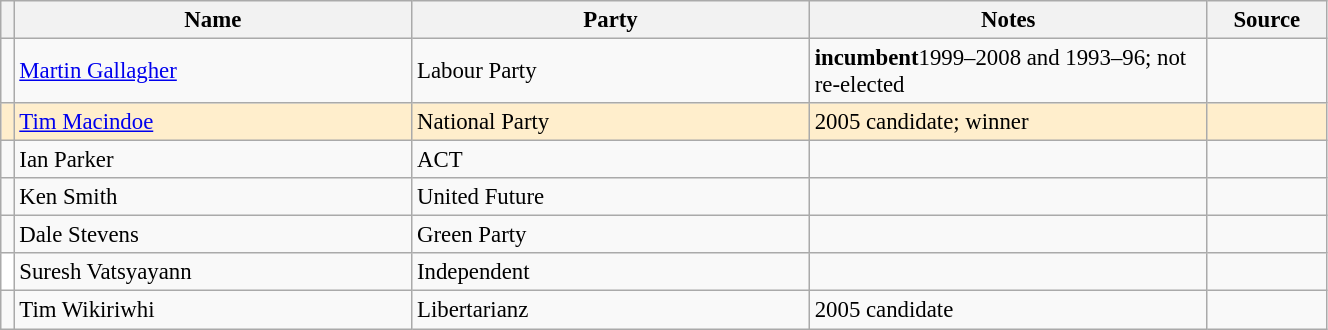<table class="wikitable" width="70%" style="font-size:95%;">
<tr>
<th width=1%></th>
<th width=30%>Name</th>
<th width=30%>Party</th>
<th width=30%>Notes</th>
<th width=9%>Source</th>
</tr>
<tr -->
<td bgcolor=></td>
<td><a href='#'>Martin Gallagher</a></td>
<td>Labour Party</td>
<td><strong>incumbent</strong>1999–2008 and 1993–96; not re-elected</td>
<td></td>
</tr>
<tr ---- bgcolor=#FFEECC>
<td bgcolor=></td>
<td><a href='#'>Tim Macindoe</a></td>
<td>National Party</td>
<td>2005 candidate; winner</td>
<td></td>
</tr>
<tr -->
<td bgcolor=></td>
<td>Ian Parker</td>
<td>ACT</td>
<td></td>
<td></td>
</tr>
<tr -->
<td bgcolor=></td>
<td>Ken Smith</td>
<td>United Future</td>
<td></td>
<td></td>
</tr>
<tr -->
<td bgcolor=></td>
<td>Dale Stevens</td>
<td>Green Party</td>
<td></td>
<td></td>
</tr>
<tr -->
<td bgcolor=white></td>
<td>Suresh Vatsyayann</td>
<td>Independent</td>
<td></td>
<td></td>
</tr>
<tr -->
<td bgcolor=></td>
<td>Tim Wikiriwhi</td>
<td>Libertarianz</td>
<td>2005 candidate</td>
<td></td>
</tr>
</table>
